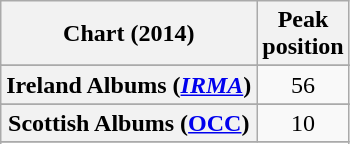<table class="wikitable sortable plainrowheaders" style="text-align:center">
<tr>
<th scope="col">Chart (2014)</th>
<th scope="col">Peak<br>position</th>
</tr>
<tr>
</tr>
<tr>
</tr>
<tr>
</tr>
<tr>
</tr>
<tr>
</tr>
<tr>
</tr>
<tr>
<th scope="row">Ireland Albums (<em><a href='#'>IRMA</a></em>)</th>
<td style="text-align:center;">56</td>
</tr>
<tr>
</tr>
<tr>
<th scope="row">Scottish Albums (<a href='#'>OCC</a>)</th>
<td align="center">10</td>
</tr>
<tr>
</tr>
<tr>
</tr>
<tr>
</tr>
</table>
